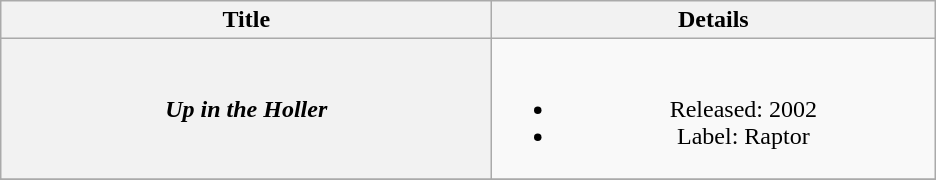<table class="wikitable plainrowheaders" style="text-align:center;">
<tr>
<th style="width:20em;">Title</th>
<th style="width:18em;">Details</th>
</tr>
<tr>
<th scope="row"><em>Up in the Holler</em></th>
<td><br><ul><li>Released: 2002</li><li>Label: Raptor</li></ul></td>
</tr>
<tr>
</tr>
</table>
